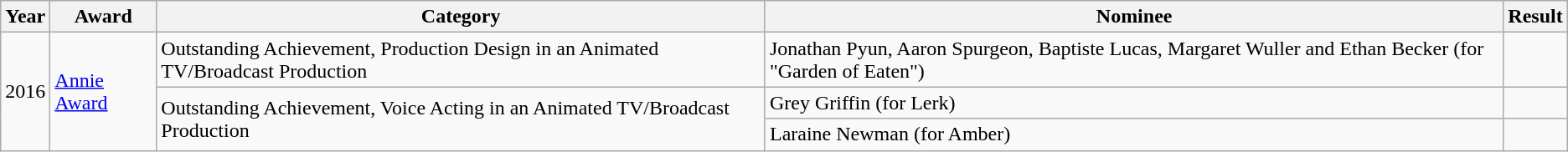<table class=wikitable>
<tr>
<th>Year</th>
<th>Award</th>
<th>Category</th>
<th>Nominee</th>
<th>Result</th>
</tr>
<tr>
<td rowspan=3>2016</td>
<td rowspan=3><a href='#'>Annie Award</a></td>
<td>Outstanding Achievement, Production Design in an Animated TV/Broadcast Production</td>
<td>Jonathan Pyun, Aaron Spurgeon, Baptiste Lucas, Margaret Wuller and Ethan Becker (for "Garden of Eaten")</td>
<td></td>
</tr>
<tr>
<td rowspan=2>Outstanding Achievement, Voice Acting in an Animated TV/Broadcast Production</td>
<td>Grey Griffin (for Lerk)</td>
<td></td>
</tr>
<tr>
<td>Laraine Newman (for Amber)</td>
<td></td>
</tr>
</table>
